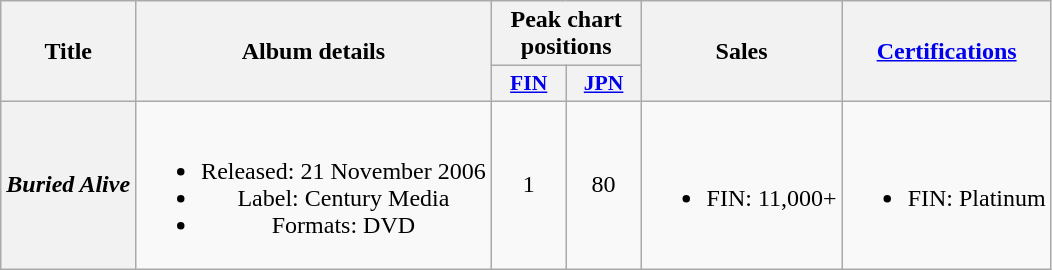<table class="wikitable plainrowheaders" style="text-align:center;">
<tr>
<th scope="col" rowspan="2">Title</th>
<th scope="col" rowspan="2">Album details</th>
<th scope="col" colspan="2">Peak chart positions</th>
<th scope="col" rowspan="2">Sales</th>
<th scope="col" rowspan="2"><a href='#'>Certifications</a></th>
</tr>
<tr>
<th scope="col" style="width:3em;font-size:90%;"><a href='#'>FIN</a><br></th>
<th scope="col" style="width:3em;font-size:90%;"><a href='#'>JPN</a><br></th>
</tr>
<tr>
<th scope="row"><em>Buried Alive</em></th>
<td><br><ul><li>Released: 21 November 2006</li><li>Label: Century Media</li><li>Formats: DVD</li></ul></td>
<td>1</td>
<td>80</td>
<td><br><ul><li>FIN: 11,000+</li></ul></td>
<td><br><ul><li>FIN: Platinum</li></ul></td>
</tr>
</table>
